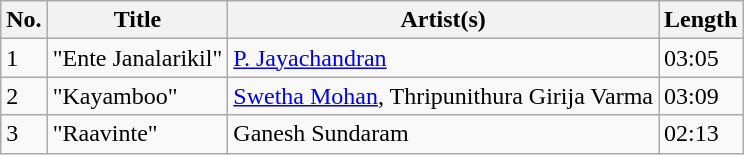<table class="wikitable">
<tr>
<th>No.</th>
<th>Title</th>
<th>Artist(s)</th>
<th>Length</th>
</tr>
<tr>
<td>1</td>
<td>"Ente Janalarikil"</td>
<td><a href='#'>P. Jayachandran</a></td>
<td>03:05</td>
</tr>
<tr>
<td>2</td>
<td>"Kayamboo"</td>
<td><a href='#'>Swetha Mohan</a>,  Thripunithura Girija Varma</td>
<td>03:09</td>
</tr>
<tr>
<td>3</td>
<td>"Raavinte"</td>
<td>Ganesh Sundaram</td>
<td>02:13</td>
</tr>
</table>
